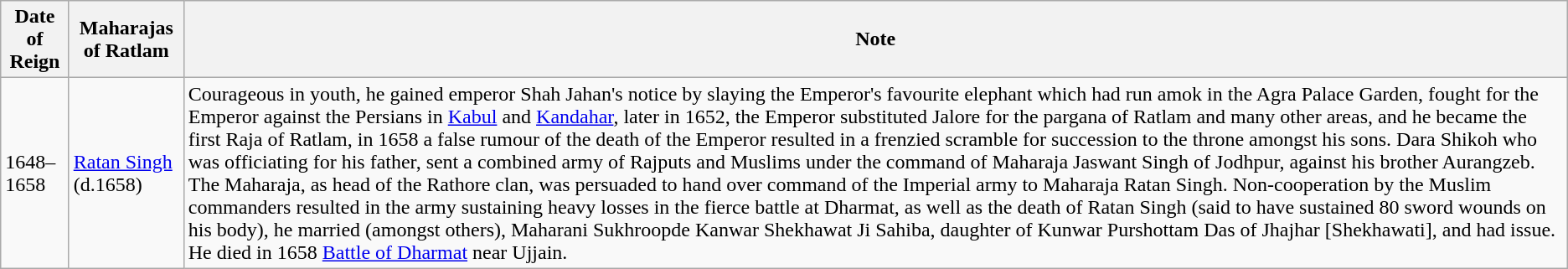<table class="wikitable">
<tr>
<th>Date of Reign</th>
<th>Maharajas of Ratlam</th>
<th>Note</th>
</tr>
<tr>
<td>1648–1658</td>
<td><a href='#'>Ratan Singh</a> (d.1658)</td>
<td>Courageous in youth, he gained emperor Shah Jahan's notice by slaying the Emperor's favourite elephant which had run amok in the Agra Palace Garden, fought for the Emperor against the Persians in <a href='#'>Kabul</a> and <a href='#'>Kandahar</a>, later in 1652, the Emperor substituted Jalore for the pargana of Ratlam and many other areas, and he became the first Raja of Ratlam, in 1658 a false rumour of the death of the Emperor resulted in a frenzied scramble for succession to the throne amongst his sons. Dara Shikoh who was officiating for his father, sent a combined army of Rajputs and Muslims under the command of Maharaja Jaswant Singh of Jodhpur, against his brother Aurangzeb. The Maharaja, as head of the Rathore clan, was persuaded to hand over command of the Imperial army to Maharaja Ratan Singh. Non-cooperation by the Muslim commanders resulted in the army sustaining heavy losses in the fierce battle at Dharmat, as well as the death of Ratan Singh (said to have sustained 80 sword wounds on his body), he married (amongst others), Maharani Sukhroopde Kanwar Shekhawat Ji Sahiba, daughter of Kunwar Purshottam Das of Jhajhar [Shekhawati], and had issue. He died in 1658 <a href='#'>Battle of Dharmat</a> near Ujjain.</td>
</tr>
</table>
